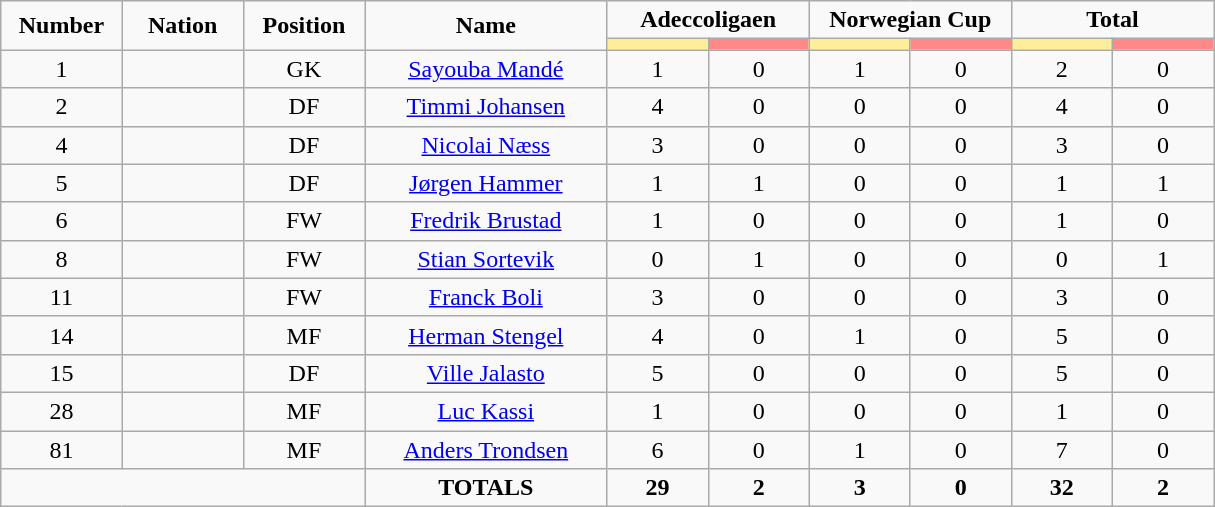<table class="wikitable" style="font-size: 100%; text-align: center;">
<tr>
<td rowspan=2 width="10%" align=center><strong>Number</strong></td>
<td rowspan=2 width="10%" align=center><strong>Nation</strong></td>
<td rowspan=2 width="10%" align=center><strong>Position</strong></td>
<td rowspan=2 width="20%" align=center><strong>Name</strong></td>
<td colspan=2 align=center><strong>Adeccoligaen</strong></td>
<td colspan=2 align=center><strong>Norwegian Cup</strong></td>
<td colspan=2 align=center><strong>Total</strong></td>
</tr>
<tr>
<th width=60 style="background: #FFEE99"></th>
<th width=60 style="background: #FF8888"></th>
<th width=60 style="background: #FFEE99"></th>
<th width=60 style="background: #FF8888"></th>
<th width=60 style="background: #FFEE99"></th>
<th width=60 style="background: #FF8888"></th>
</tr>
<tr>
<td>1</td>
<td></td>
<td>GK</td>
<td><a href='#'>Sayouba Mandé</a></td>
<td>1</td>
<td>0</td>
<td>1</td>
<td>0</td>
<td>2</td>
<td>0</td>
</tr>
<tr>
<td>2</td>
<td></td>
<td>DF</td>
<td><a href='#'>Timmi Johansen</a></td>
<td>4</td>
<td>0</td>
<td>0</td>
<td>0</td>
<td>4</td>
<td>0</td>
</tr>
<tr>
<td>4</td>
<td></td>
<td>DF</td>
<td><a href='#'>Nicolai Næss</a></td>
<td>3</td>
<td>0</td>
<td>0</td>
<td>0</td>
<td>3</td>
<td>0</td>
</tr>
<tr>
<td>5</td>
<td></td>
<td>DF</td>
<td><a href='#'>Jørgen Hammer</a></td>
<td>1</td>
<td>1</td>
<td>0</td>
<td>0</td>
<td>1</td>
<td>1</td>
</tr>
<tr>
<td>6</td>
<td></td>
<td>FW</td>
<td><a href='#'>Fredrik Brustad</a></td>
<td>1</td>
<td>0</td>
<td>0</td>
<td>0</td>
<td>1</td>
<td>0</td>
</tr>
<tr>
<td>8</td>
<td></td>
<td>FW</td>
<td><a href='#'>Stian Sortevik</a></td>
<td>0</td>
<td>1</td>
<td>0</td>
<td>0</td>
<td>0</td>
<td>1</td>
</tr>
<tr>
<td>11</td>
<td></td>
<td>FW</td>
<td><a href='#'>Franck Boli</a></td>
<td>3</td>
<td>0</td>
<td>0</td>
<td>0</td>
<td>3</td>
<td>0</td>
</tr>
<tr>
<td>14</td>
<td></td>
<td>MF</td>
<td><a href='#'>Herman Stengel</a></td>
<td>4</td>
<td>0</td>
<td>1</td>
<td>0</td>
<td>5</td>
<td>0</td>
</tr>
<tr>
<td>15</td>
<td></td>
<td>DF</td>
<td><a href='#'>Ville Jalasto</a></td>
<td>5</td>
<td>0</td>
<td>0</td>
<td>0</td>
<td>5</td>
<td>0</td>
</tr>
<tr>
<td>28</td>
<td></td>
<td>MF</td>
<td><a href='#'>Luc Kassi</a></td>
<td>1</td>
<td>0</td>
<td>0</td>
<td>0</td>
<td>1</td>
<td>0</td>
</tr>
<tr>
<td>81</td>
<td></td>
<td>MF</td>
<td><a href='#'>Anders Trondsen</a></td>
<td>6</td>
<td>0</td>
<td>1</td>
<td>0</td>
<td>7</td>
<td>0</td>
</tr>
<tr>
<td colspan=3></td>
<td><strong>TOTALS</strong></td>
<td><strong>29</strong></td>
<td><strong>2</strong></td>
<td><strong>3</strong></td>
<td><strong>0</strong></td>
<td><strong>32</strong></td>
<td><strong>2</strong></td>
</tr>
</table>
